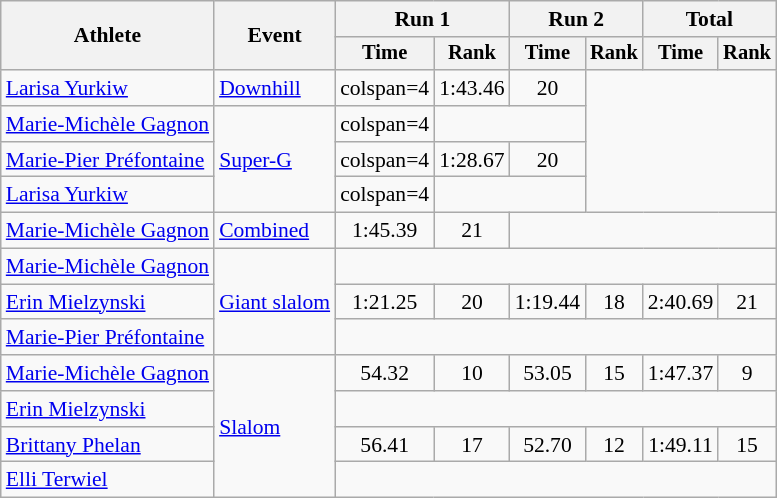<table class="wikitable" style="font-size:90%">
<tr>
<th rowspan=2>Athlete</th>
<th rowspan=2>Event</th>
<th colspan=2>Run 1</th>
<th colspan=2>Run 2</th>
<th colspan=2>Total</th>
</tr>
<tr style="font-size:95%">
<th>Time</th>
<th>Rank</th>
<th>Time</th>
<th>Rank</th>
<th>Time</th>
<th>Rank</th>
</tr>
<tr align=center>
<td align=left><a href='#'>Larisa Yurkiw</a></td>
<td align=left><a href='#'>Downhill</a></td>
<td>colspan=4 </td>
<td>1:43.46</td>
<td>20</td>
</tr>
<tr align=center>
<td align=left><a href='#'>Marie-Michèle Gagnon</a></td>
<td align=left rowspan=3><a href='#'>Super-G</a></td>
<td>colspan=4 </td>
<td colspan=2></td>
</tr>
<tr align=center>
<td align=left><a href='#'>Marie-Pier Préfontaine</a></td>
<td>colspan=4 </td>
<td>1:28.67</td>
<td>20</td>
</tr>
<tr align=center>
<td align=left><a href='#'>Larisa Yurkiw</a></td>
<td>colspan=4 </td>
<td colspan=2></td>
</tr>
<tr align=center>
<td align=left><a href='#'>Marie-Michèle Gagnon</a></td>
<td align=left><a href='#'>Combined</a></td>
<td>1:45.39</td>
<td>21</td>
<td colspan=4></td>
</tr>
<tr align=center>
<td align=left><a href='#'>Marie-Michèle Gagnon</a></td>
<td align=left rowspan=3><a href='#'>Giant slalom</a></td>
<td colspan=6></td>
</tr>
<tr align=center>
<td align=left><a href='#'>Erin Mielzynski</a></td>
<td>1:21.25</td>
<td>20</td>
<td>1:19.44</td>
<td>18</td>
<td>2:40.69</td>
<td>21</td>
</tr>
<tr align=center>
<td align=left><a href='#'>Marie-Pier Préfontaine</a></td>
<td colspan=6></td>
</tr>
<tr align=center>
<td align=left><a href='#'>Marie-Michèle Gagnon</a></td>
<td align=left rowspan=4><a href='#'>Slalom</a></td>
<td>54.32</td>
<td>10</td>
<td>53.05</td>
<td>15</td>
<td>1:47.37</td>
<td>9</td>
</tr>
<tr align=center>
<td align=left><a href='#'>Erin Mielzynski</a></td>
<td colspan=6></td>
</tr>
<tr align=center>
<td align=left><a href='#'>Brittany Phelan</a></td>
<td>56.41</td>
<td>17</td>
<td>52.70</td>
<td>12</td>
<td>1:49.11</td>
<td>15</td>
</tr>
<tr align=center>
<td align=left><a href='#'>Elli Terwiel</a></td>
<td colspan=6></td>
</tr>
</table>
